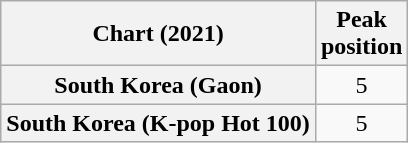<table class="wikitable plainrowheaders nowrap" style="text-align:center">
<tr>
<th scope="col">Chart (2021)</th>
<th scope="col">Peak<br>position</th>
</tr>
<tr>
<th scope="row">South Korea (Gaon)</th>
<td>5</td>
</tr>
<tr>
<th scope="row">South Korea (K-pop Hot 100)</th>
<td>5</td>
</tr>
</table>
